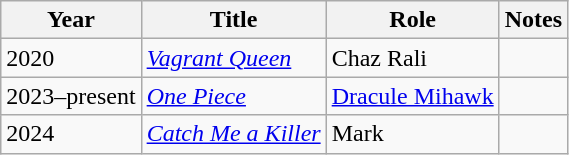<table class="wikitable">
<tr>
<th>Year</th>
<th>Title</th>
<th>Role</th>
<th>Notes</th>
</tr>
<tr>
<td>2020</td>
<td><em><a href='#'>Vagrant Queen</a></em></td>
<td>Chaz Rali</td>
<td></td>
</tr>
<tr>
<td>2023–present</td>
<td><em><a href='#'>One Piece</a></em></td>
<td><a href='#'>Dracule Mihawk</a></td>
<td></td>
</tr>
<tr>
<td>2024</td>
<td><em><a href='#'>Catch Me a Killer</a></em></td>
<td>Mark</td>
<td></td>
</tr>
</table>
